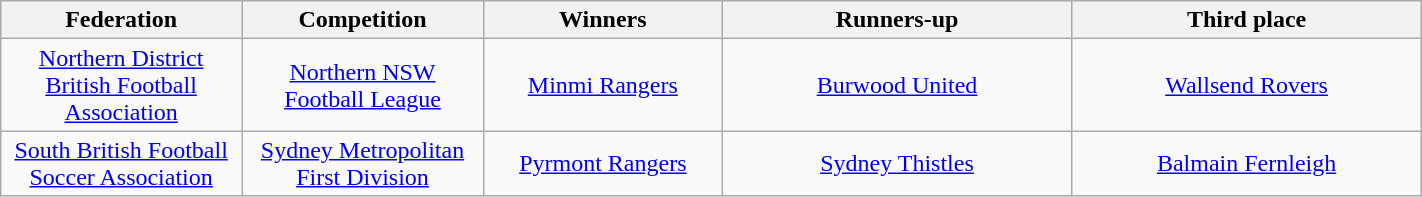<table class="wikitable" width="75%">
<tr>
<th style="width:10em">Federation</th>
<th style="width:10em">Competition</th>
<th style="width:10em">Winners</th>
<th style="width:15em">Runners-up</th>
<th style="width:15em">Third place</th>
</tr>
<tr>
<td align="center"><a href='#'>Northern District British Football Association</a></td>
<td align="center"><a href='#'>Northern NSW Football League</a></td>
<td align="center"><a href='#'>Minmi Rangers</a></td>
<td align="center"><a href='#'>Burwood United</a></td>
<td align="center"><a href='#'>Wallsend Rovers</a></td>
</tr>
<tr>
<td align="center"><a href='#'>South British Football Soccer Association</a></td>
<td align="center"><a href='#'>Sydney Metropolitan First Division</a></td>
<td align="center"><a href='#'>Pyrmont Rangers</a></td>
<td align="center"><a href='#'>Sydney Thistles</a></td>
<td align="center"><a href='#'>Balmain Fernleigh</a></td>
</tr>
</table>
